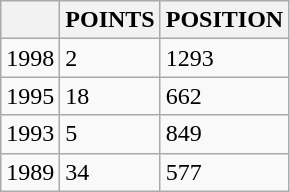<table class="wikitable">
<tr>
<th></th>
<th>POINTS</th>
<th>POSITION</th>
</tr>
<tr>
<td>1998</td>
<td>2</td>
<td>1293</td>
</tr>
<tr>
<td>1995</td>
<td>18</td>
<td>662</td>
</tr>
<tr>
<td>1993</td>
<td>5</td>
<td>849</td>
</tr>
<tr>
<td>1989</td>
<td>34</td>
<td>577</td>
</tr>
</table>
